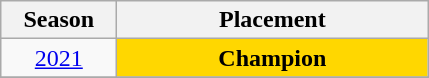<table class="wikitable">
<tr>
<th width=70px>Season</th>
<th width=200px>Placement</th>
</tr>
<tr align=center>
<td><a href='#'>2021</a></td>
<td style="background:gold;"><strong>Champion</strong></td>
</tr>
<tr>
</tr>
</table>
